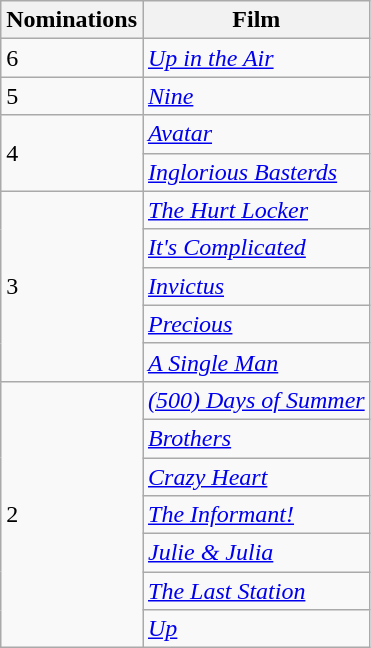<table class="wikitable">
<tr>
<th>Nominations</th>
<th>Film</th>
</tr>
<tr>
<td>6</td>
<td><em><a href='#'>Up in the Air</a></em></td>
</tr>
<tr>
<td>5</td>
<td><em><a href='#'>Nine</a></em></td>
</tr>
<tr>
<td rowspan="2">4</td>
<td><em><a href='#'>Avatar</a></em></td>
</tr>
<tr>
<td><em><a href='#'>Inglorious Basterds</a></em></td>
</tr>
<tr>
<td rowspan="5">3</td>
<td><em><a href='#'>The Hurt Locker</a></em></td>
</tr>
<tr>
<td><em><a href='#'>It's Complicated</a></em></td>
</tr>
<tr>
<td><em><a href='#'>Invictus</a></em></td>
</tr>
<tr>
<td><em><a href='#'>Precious</a></em></td>
</tr>
<tr>
<td><em><a href='#'>A Single Man</a></em></td>
</tr>
<tr>
<td rowspan="7">2</td>
<td><em><a href='#'>(500) Days of Summer</a></em></td>
</tr>
<tr>
<td><em><a href='#'>Brothers</a></em></td>
</tr>
<tr>
<td><em><a href='#'>Crazy Heart</a></em></td>
</tr>
<tr>
<td><em><a href='#'>The Informant!</a></em></td>
</tr>
<tr>
<td><em><a href='#'>Julie & Julia</a></em></td>
</tr>
<tr>
<td><em><a href='#'>The Last Station</a></em></td>
</tr>
<tr>
<td><em><a href='#'>Up</a></em></td>
</tr>
</table>
